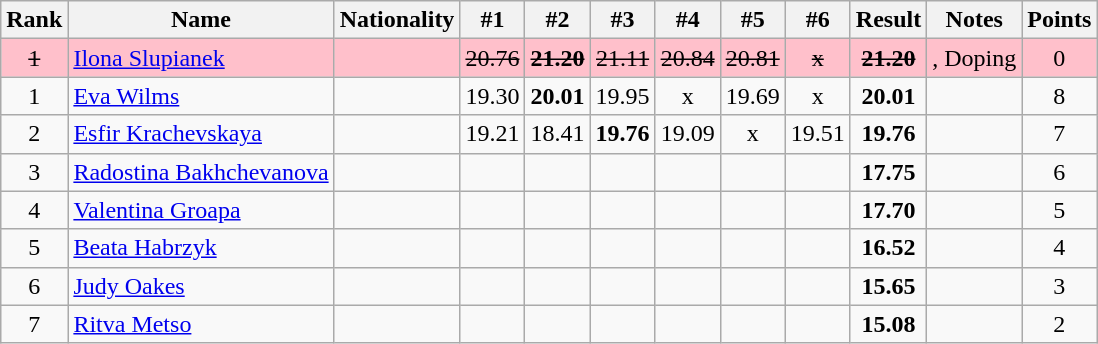<table class="wikitable sortable" style="text-align:center">
<tr>
<th>Rank</th>
<th>Name</th>
<th>Nationality</th>
<th>#1</th>
<th>#2</th>
<th>#3</th>
<th>#4</th>
<th>#5</th>
<th>#6</th>
<th>Result</th>
<th>Notes</th>
<th>Points</th>
</tr>
<tr bgcolor=pink>
<td><s>1</s></td>
<td align=left><a href='#'>Ilona Slupianek</a></td>
<td align=left></td>
<td><s>20.76</s></td>
<td><s><strong>21.20</strong></s></td>
<td><s>21.11</s></td>
<td><s>20.84</s></td>
<td><s>20.81</s></td>
<td><s>x</s></td>
<td><s><strong>21.20</strong></s></td>
<td>, Doping</td>
<td>0</td>
</tr>
<tr>
<td>1</td>
<td align=left><a href='#'>Eva Wilms</a></td>
<td align=left></td>
<td>19.30</td>
<td><strong>20.01</strong></td>
<td>19.95</td>
<td>x</td>
<td>19.69</td>
<td>x</td>
<td><strong>20.01</strong></td>
<td></td>
<td>8</td>
</tr>
<tr>
<td>2</td>
<td align=left><a href='#'>Esfir Krachevskaya</a></td>
<td align=left></td>
<td>19.21</td>
<td>18.41</td>
<td><strong>19.76</strong></td>
<td>19.09</td>
<td>x</td>
<td>19.51</td>
<td><strong>19.76</strong></td>
<td></td>
<td>7</td>
</tr>
<tr>
<td>3</td>
<td align=left><a href='#'>Radostina Bakhchevanova</a></td>
<td align=left></td>
<td></td>
<td></td>
<td></td>
<td></td>
<td></td>
<td></td>
<td><strong>17.75</strong></td>
<td></td>
<td>6</td>
</tr>
<tr>
<td>4</td>
<td align=left><a href='#'>Valentina Groapa</a></td>
<td align=left></td>
<td></td>
<td></td>
<td></td>
<td></td>
<td></td>
<td></td>
<td><strong>17.70</strong></td>
<td></td>
<td>5</td>
</tr>
<tr>
<td>5</td>
<td align=left><a href='#'>Beata Habrzyk</a></td>
<td align=left></td>
<td></td>
<td></td>
<td></td>
<td></td>
<td></td>
<td></td>
<td><strong>16.52</strong></td>
<td></td>
<td>4</td>
</tr>
<tr>
<td>6</td>
<td align=left><a href='#'>Judy Oakes</a></td>
<td align=left></td>
<td></td>
<td></td>
<td></td>
<td></td>
<td></td>
<td></td>
<td><strong>15.65</strong></td>
<td></td>
<td>3</td>
</tr>
<tr>
<td>7</td>
<td align=left><a href='#'>Ritva Metso</a></td>
<td align=left></td>
<td></td>
<td></td>
<td></td>
<td></td>
<td></td>
<td></td>
<td><strong>15.08</strong></td>
<td></td>
<td>2</td>
</tr>
</table>
